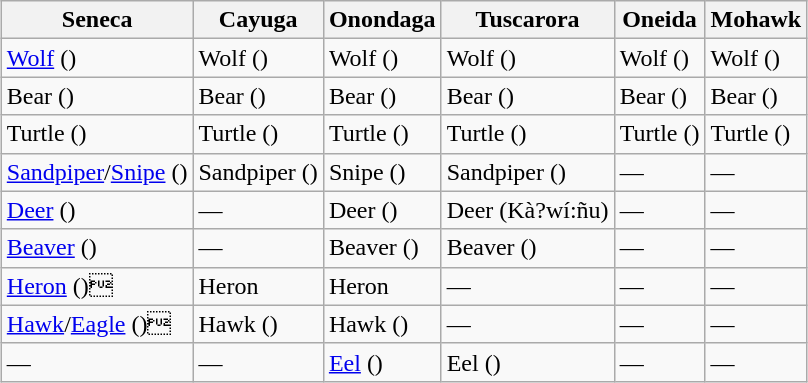<table class="wikitable" style="margin-left: auto; margin-right: auto;">
<tr>
<th scope="col" stXXle="width: 70px;">Seneca</th>
<th scope="col" stXXle="width: 70px;">Cayuga</th>
<th scope="col" stXXle="width: 70px;">Onondaga</th>
<th scope="col" stXXle="width: 70px;">Tuscarora</th>
<th scope="col" stXXle="width: 70px;">Oneida</th>
<th scope="col" stXXle="width: 70px;">Mohawk</th>
</tr>
<tr>
<td><a href='#'>Wolf</a> (<em></em>)</td>
<td>Wolf (<em></em>)</td>
<td>Wolf (<em></em>)</td>
<td>Wolf (<em></em>)</td>
<td>Wolf (<em></em>)</td>
<td>Wolf (<em></em>)</td>
</tr>
<tr>
<td>Bear (<em></em>)</td>
<td>Bear (<em></em>)</td>
<td>Bear (<em></em>)</td>
<td>Bear (<em></em>)</td>
<td>Bear (<em></em>)</td>
<td>Bear (<em></em>)</td>
</tr>
<tr>
<td>Turtle (<em></em>)</td>
<td>Turtle (<em></em>)</td>
<td>Turtle (<em></em>)</td>
<td>Turtle (<em></em>)</td>
<td>Turtle (<em></em>)</td>
<td>Turtle (<em></em>)</td>
</tr>
<tr>
<td><a href='#'>Sandpiper</a>/<a href='#'>Snipe</a> (<em></em>)</td>
<td>Sandpiper (<em></em>)</td>
<td>Snipe (<em></em>)</td>
<td>Sandpiper (<em></em>)</td>
<td>—</td>
<td>—</td>
</tr>
<tr>
<td><a href='#'>Deer</a> (<em></em>)</td>
<td>—</td>
<td>Deer (<em></em>)</td>
<td>Deer (Kà?wí:ñu)</td>
<td>—</td>
<td>—</td>
</tr>
<tr>
<td><a href='#'>Beaver</a> (<em></em>)</td>
<td>—</td>
<td>Beaver (<em></em>)</td>
<td>Beaver (<em></em>)</td>
<td>—</td>
<td>—</td>
</tr>
<tr>
<td><a href='#'>Heron</a> (<em></em>)</td>
<td>Heron</td>
<td>Heron</td>
<td>—</td>
<td>—</td>
<td>—</td>
</tr>
<tr>
<td><a href='#'>Hawk</a>/<a href='#'>Eagle</a> (<em></em>)</td>
<td>Hawk (<em></em>)</td>
<td>Hawk (<em></em>)</td>
<td>—</td>
<td>—</td>
<td>—</td>
</tr>
<tr>
<td>—</td>
<td>—</td>
<td><a href='#'>Eel</a> (<em></em>)</td>
<td>Eel (<em></em>)</td>
<td>—</td>
<td>—</td>
</tr>
</table>
